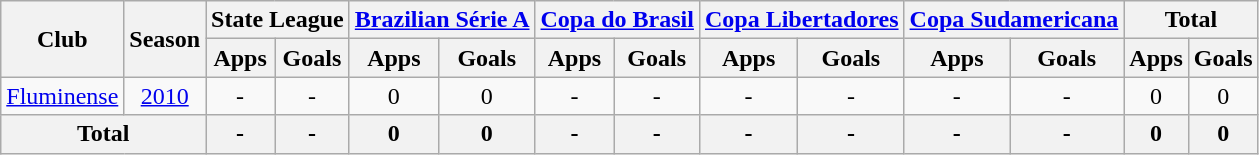<table class="wikitable" style="text-align:center;">
<tr>
<th rowspan="2">Club</th>
<th rowspan="2">Season</th>
<th colspan="2">State League</th>
<th colspan="2"><a href='#'>Brazilian Série A</a></th>
<th colspan="2"><a href='#'>Copa do Brasil</a></th>
<th colspan="2"><a href='#'>Copa Libertadores</a></th>
<th colspan="2"><a href='#'>Copa Sudamericana</a></th>
<th colspan="2">Total</th>
</tr>
<tr>
<th>Apps</th>
<th>Goals</th>
<th>Apps</th>
<th>Goals</th>
<th>Apps</th>
<th>Goals</th>
<th>Apps</th>
<th>Goals</th>
<th>Apps</th>
<th>Goals</th>
<th>Apps</th>
<th>Goals</th>
</tr>
<tr>
<td rowspan="1" valign="center"><a href='#'>Fluminense</a></td>
<td><a href='#'>2010</a></td>
<td>-</td>
<td>-</td>
<td>0</td>
<td>0</td>
<td>-</td>
<td>-</td>
<td>-</td>
<td>-</td>
<td>-</td>
<td>-</td>
<td>0</td>
<td>0</td>
</tr>
<tr>
<th colspan="2"><strong>Total</strong></th>
<th>-</th>
<th>-</th>
<th>0</th>
<th>0</th>
<th>-</th>
<th>-</th>
<th>-</th>
<th>-</th>
<th>-</th>
<th>-</th>
<th>0</th>
<th>0</th>
</tr>
</table>
